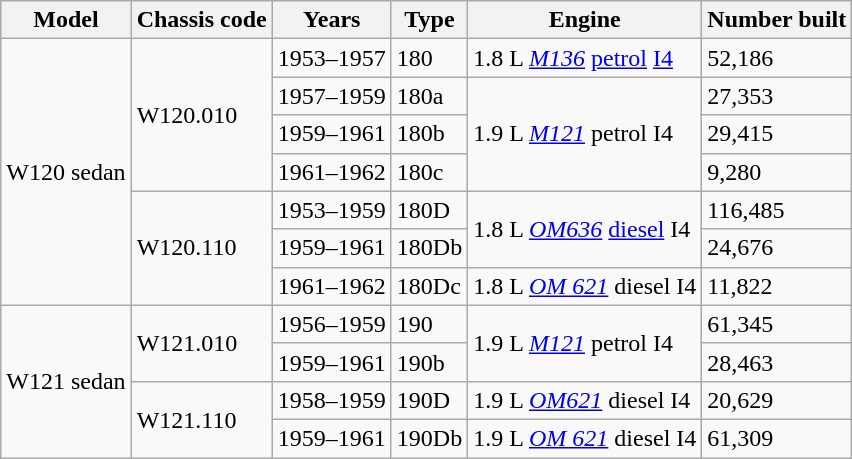<table class=wikitable>
<tr>
<th>Model</th>
<th>Chassis code</th>
<th>Years</th>
<th>Type</th>
<th>Engine</th>
<th>Number built</th>
</tr>
<tr>
<td rowspan=7>W120 sedan</td>
<td rowspan=4>W120.010</td>
<td>1953–1957</td>
<td>180</td>
<td>1.8 L <em><a href='#'>M136</a></em> <a href='#'>petrol</a> <a href='#'>I4</a></td>
<td>52,186</td>
</tr>
<tr>
<td>1957–1959</td>
<td>180a</td>
<td rowspan=3>1.9 L <em><a href='#'>M121</a></em> petrol I4</td>
<td>27,353</td>
</tr>
<tr>
<td>1959–1961</td>
<td>180b</td>
<td>29,415</td>
</tr>
<tr>
<td>1961–1962</td>
<td>180c</td>
<td>9,280</td>
</tr>
<tr>
<td rowspan=3>W120.110</td>
<td>1953–1959</td>
<td>180D</td>
<td rowspan=2>1.8 L <em><a href='#'>OM636</a></em> <a href='#'>diesel</a> I4</td>
<td>116,485</td>
</tr>
<tr>
<td>1959–1961</td>
<td>180Db</td>
<td>24,676</td>
</tr>
<tr>
<td>1961–1962</td>
<td>180Dc</td>
<td>1.8 L <em><a href='#'>OM 621</a></em> diesel I4</td>
<td>11,822</td>
</tr>
<tr>
<td rowspan=4>W121 sedan</td>
<td rowspan="2">W121.010</td>
<td>1956–1959</td>
<td>190</td>
<td rowspan=2>1.9 L <em><a href='#'>M121</a></em> petrol I4</td>
<td>61,345</td>
</tr>
<tr>
<td>1959–1961</td>
<td>190b</td>
<td>28,463</td>
</tr>
<tr>
<td rowspan=2>W121.110</td>
<td>1958–1959</td>
<td>190D</td>
<td>1.9 L <em><a href='#'>OM621</a></em> diesel I4</td>
<td>20,629</td>
</tr>
<tr>
<td>1959–1961</td>
<td>190Db</td>
<td>1.9 L <em><a href='#'>OM 621</a></em> diesel I4</td>
<td>61,309</td>
</tr>
</table>
